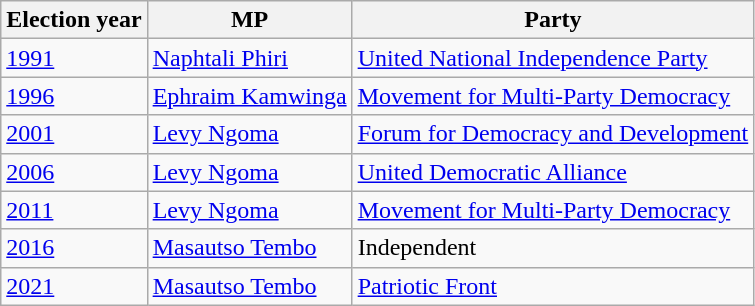<table class=wikitable>
<tr>
<th>Election year</th>
<th>MP</th>
<th>Party</th>
</tr>
<tr>
<td><a href='#'>1991</a></td>
<td><a href='#'>Naphtali Phiri</a></td>
<td><a href='#'>United National Independence Party</a></td>
</tr>
<tr>
<td><a href='#'>1996</a></td>
<td><a href='#'>Ephraim Kamwinga</a></td>
<td><a href='#'>Movement for Multi-Party Democracy</a></td>
</tr>
<tr>
<td><a href='#'>2001</a></td>
<td><a href='#'>Levy Ngoma</a></td>
<td><a href='#'>Forum for Democracy and Development</a></td>
</tr>
<tr>
<td><a href='#'>2006</a></td>
<td><a href='#'>Levy Ngoma</a></td>
<td><a href='#'>United Democratic Alliance</a></td>
</tr>
<tr>
<td><a href='#'>2011</a></td>
<td><a href='#'>Levy Ngoma</a></td>
<td><a href='#'>Movement for Multi-Party Democracy</a></td>
</tr>
<tr>
<td><a href='#'>2016</a></td>
<td><a href='#'>Masautso Tembo</a></td>
<td>Independent</td>
</tr>
<tr>
<td><a href='#'>2021</a></td>
<td><a href='#'>Masautso Tembo</a></td>
<td><a href='#'>Patriotic Front</a></td>
</tr>
</table>
